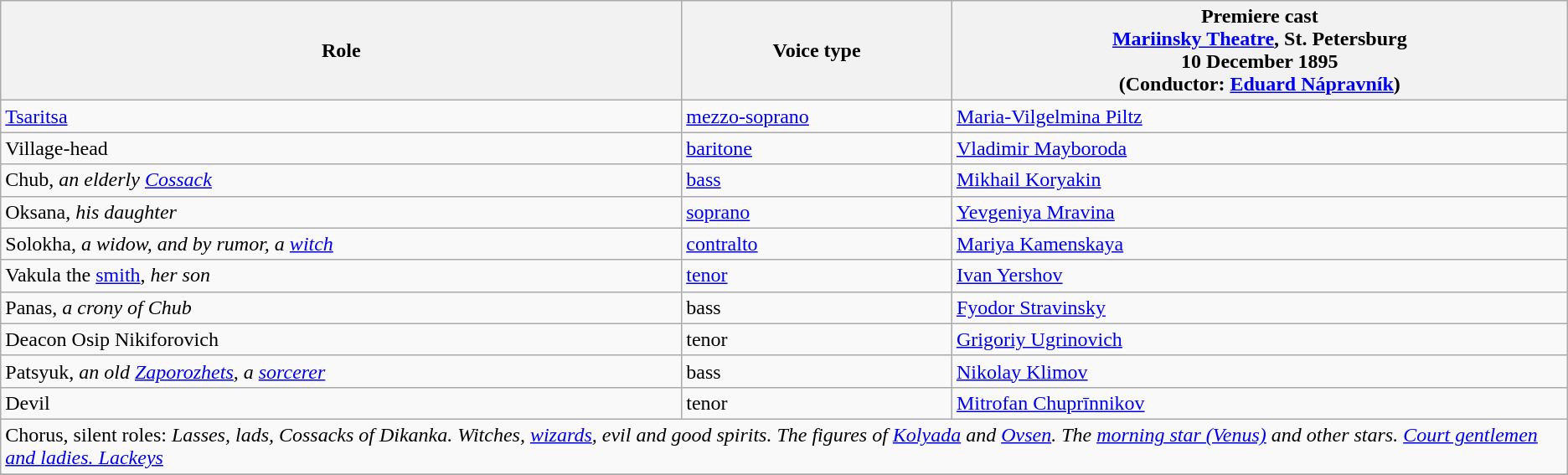<table class="wikitable" border="1">
<tr>
<th>Role</th>
<th>Voice type</th>
<th>Premiere cast<br><a href='#'>Mariinsky Theatre</a>, St. Petersburg<br>10 December 1895<br>(Conductor: <a href='#'>Eduard Nápravník</a>)</th>
</tr>
<tr>
<td><a href='#'>Tsaritsa</a></td>
<td><a href='#'>mezzo-soprano</a></td>
<td><a href='#'>Maria-Vilgelmina Piltz</a></td>
</tr>
<tr>
<td>Village-head</td>
<td><a href='#'>baritone</a></td>
<td><a href='#'>Vladimir Mayboroda</a></td>
</tr>
<tr>
<td>Chub, <em>an elderly <a href='#'>Cossack</a></em></td>
<td><a href='#'>bass</a></td>
<td><a href='#'>Mikhail Koryakin</a></td>
</tr>
<tr>
<td>Oksana, <em>his daughter</em></td>
<td><a href='#'>soprano</a></td>
<td><a href='#'>Yevgeniya Mravina</a></td>
</tr>
<tr>
<td>Solokha, <em>a widow, and by rumor, a <a href='#'>witch</a></em></td>
<td><a href='#'>contralto</a></td>
<td><a href='#'>Mariya Kamenskaya</a></td>
</tr>
<tr>
<td>Vakula the <a href='#'>smith</a>, <em>her son</em></td>
<td><a href='#'>tenor</a></td>
<td><a href='#'>Ivan Yershov</a></td>
</tr>
<tr>
<td>Panas, <em>a crony of Chub</em></td>
<td>bass</td>
<td><a href='#'>Fyodor Stravinsky</a></td>
</tr>
<tr>
<td>Deacon Osip Nikiforovich</td>
<td>tenor</td>
<td><a href='#'>Grigoriy Ugrinovich</a></td>
</tr>
<tr>
<td>Patsyuk, <em>an old <a href='#'>Zaporozhets</a>, a <a href='#'>sorcerer</a></em></td>
<td>bass</td>
<td><a href='#'>Nikolay Klimov</a></td>
</tr>
<tr>
<td>Devil</td>
<td>tenor</td>
<td><a href='#'>Mitrofan Chuprīnnikov</a></td>
</tr>
<tr>
<td colspan="3">Chorus, silent roles: <em>Lasses, lads, Cossacks of Dikanka. Witches, <a href='#'>wizards</a>, evil and good spirits. The figures of <a href='#'>Kolyada</a> and <a href='#'>Ovsen</a>. The <a href='#'>morning star (Venus)</a> and other stars. <a href='#'>Court gentlemen and ladies. Lackeys</a></em></td>
</tr>
<tr>
</tr>
</table>
